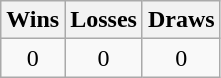<table class="wikitable">
<tr>
<th>Wins</th>
<th>Losses</th>
<th>Draws</th>
</tr>
<tr>
<td align=center>0</td>
<td align=center>0</td>
<td align=center>0</td>
</tr>
</table>
